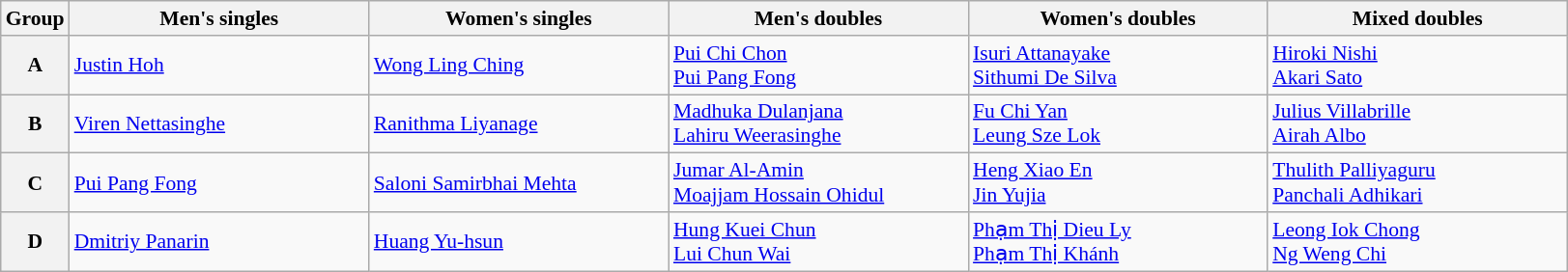<table class="wikitable" style="font-size:90%">
<tr>
<th>Group</th>
<th width="200">Men's singles</th>
<th width="200">Women's singles</th>
<th width="200">Men's doubles</th>
<th width="200">Women's doubles</th>
<th width="200">Mixed doubles</th>
</tr>
<tr>
<th>A</th>
<td> <a href='#'>Justin Hoh</a></td>
<td> <a href='#'>Wong Ling Ching</a></td>
<td> <a href='#'>Pui Chi Chon</a><br> <a href='#'>Pui Pang Fong</a></td>
<td> <a href='#'>Isuri Attanayake</a><br> <a href='#'>Sithumi De Silva</a></td>
<td> <a href='#'>Hiroki Nishi</a><br> <a href='#'>Akari Sato</a></td>
</tr>
<tr>
<th>B</th>
<td> <a href='#'>Viren Nettasinghe</a></td>
<td> <a href='#'>Ranithma Liyanage</a></td>
<td> <a href='#'>Madhuka Dulanjana</a><br> <a href='#'>Lahiru Weerasinghe</a></td>
<td> <a href='#'>Fu Chi Yan</a><br> <a href='#'>Leung Sze Lok</a></td>
<td> <a href='#'>Julius Villabrille</a><br> <a href='#'>Airah Albo</a></td>
</tr>
<tr>
<th>C</th>
<td> <a href='#'>Pui Pang Fong</a></td>
<td> <a href='#'>Saloni Samirbhai Mehta</a></td>
<td> <a href='#'>Jumar Al-Amin</a><br> <a href='#'>Moajjam Hossain Ohidul</a></td>
<td> <a href='#'>Heng Xiao En</a><br> <a href='#'>Jin Yujia</a></td>
<td> <a href='#'>Thulith Palliyaguru</a><br> <a href='#'>Panchali Adhikari</a></td>
</tr>
<tr>
<th>D</th>
<td> <a href='#'>Dmitriy Panarin</a></td>
<td> <a href='#'>Huang Yu-hsun</a></td>
<td> <a href='#'>Hung Kuei Chun</a><br> <a href='#'>Lui Chun Wai</a></td>
<td> <a href='#'>Phạm Thị Dieu Ly</a><br> <a href='#'>Phạm Thị Khánh</a></td>
<td> <a href='#'>Leong Iok Chong</a><br> <a href='#'>Ng Weng Chi</a></td>
</tr>
</table>
